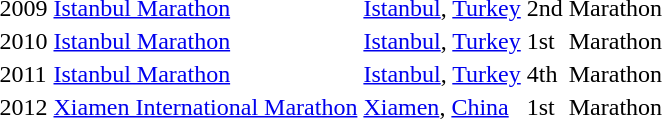<table>
<tr>
<td>2009</td>
<td><a href='#'>Istanbul Marathon</a></td>
<td><a href='#'>Istanbul</a>, <a href='#'>Turkey</a></td>
<td>2nd</td>
<td>Marathon</td>
</tr>
<tr>
<td>2010</td>
<td><a href='#'>Istanbul Marathon</a></td>
<td><a href='#'>Istanbul</a>, <a href='#'>Turkey</a></td>
<td>1st</td>
<td>Marathon</td>
</tr>
<tr>
<td>2011</td>
<td><a href='#'>Istanbul Marathon</a></td>
<td><a href='#'>Istanbul</a>, <a href='#'>Turkey</a></td>
<td>4th</td>
<td>Marathon</td>
</tr>
<tr>
<td>2012</td>
<td><a href='#'>Xiamen International Marathon</a></td>
<td><a href='#'>Xiamen</a>, <a href='#'>China</a></td>
<td>1st</td>
<td>Marathon</td>
</tr>
</table>
